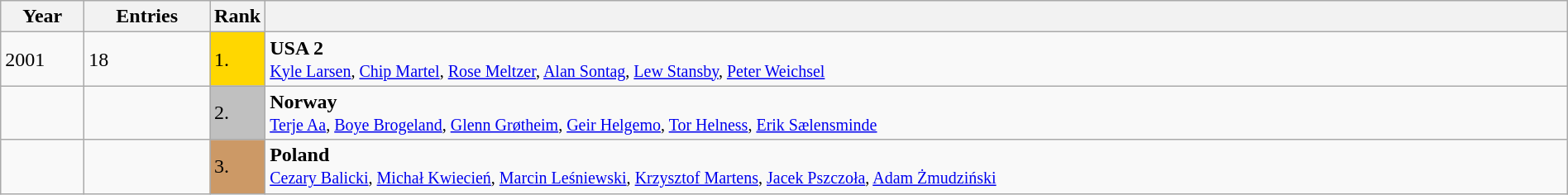<table class="wikitable" style="width:100%;">
<tr>
<th>Year</th>
<th>Entries</th>
<th>Rank</th>
<th></th>
</tr>
<tr>
<td width=60>2001</td>
<td>18</td>
<td style="background:gold; width:30px;">1.</td>
<td> <strong>USA 2</strong> <br><small><a href='#'>Kyle Larsen</a>, <a href='#'>Chip Martel</a>, <a href='#'>Rose Meltzer</a>, <a href='#'>Alan Sontag</a>, <a href='#'>Lew Stansby</a>, <a href='#'>Peter Weichsel</a></small></td>
</tr>
<tr>
<td></td>
<td></td>
<td style="background:silver;">2.</td>
<td> <strong>Norway</strong><br><small><a href='#'>Terje Aa</a>, <a href='#'>Boye Brogeland</a>, <a href='#'>Glenn Grøtheim</a>, <a href='#'>Geir Helgemo</a>, <a href='#'>Tor Helness</a>, <a href='#'>Erik Sælensminde</a></small></td>
</tr>
<tr>
<td></td>
<td></td>
<td style="background:#c96;">3.</td>
<td> <strong>Poland</strong><br><small><a href='#'>Cezary Balicki</a>, <a href='#'>Michał Kwiecień</a>, <a href='#'>Marcin Leśniewski</a>, <a href='#'>Krzysztof Martens</a>, <a href='#'>Jacek Pszczoła</a>, <a href='#'>Adam Żmudziński</a></small></td>
</tr>
</table>
